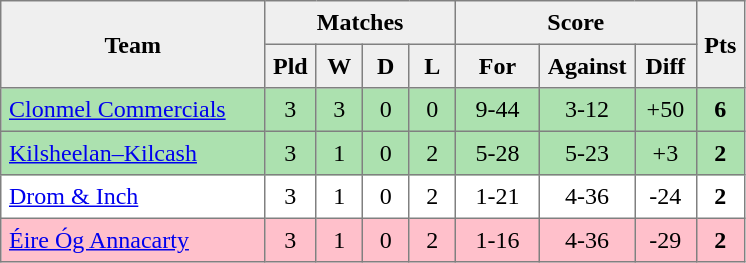<table style=border-collapse:collapse border=1 cellspacing=0 cellpadding=5>
<tr align=center bgcolor=#efefef>
<th rowspan=2 width=165>Team</th>
<th colspan=4>Matches</th>
<th colspan=3>Score</th>
<th rowspan=2width=20>Pts</th>
</tr>
<tr align=center bgcolor=#efefef>
<th width=20>Pld</th>
<th width=20>W</th>
<th width=20>D</th>
<th width=20>L</th>
<th width=45>For</th>
<th width=45>Against</th>
<th width=30>Diff</th>
</tr>
<tr align=center style="background:#ACE1AF;">
<td style="text-align:left;"> <a href='#'>Clonmel Commercials</a></td>
<td>3</td>
<td>3</td>
<td>0</td>
<td>0</td>
<td>9-44</td>
<td>3-12</td>
<td>+50</td>
<td><strong>6</strong></td>
</tr>
<tr align=center style="background:#ACE1AF;">
<td style="text-align:left;"> <a href='#'>Kilsheelan–Kilcash</a></td>
<td>3</td>
<td>1</td>
<td>0</td>
<td>2</td>
<td>5-28</td>
<td>5-23</td>
<td>+3</td>
<td><strong>2</strong></td>
</tr>
<tr align=center>
<td style="text-align:left;"> <a href='#'>Drom & Inch</a></td>
<td>3</td>
<td>1</td>
<td>0</td>
<td>2</td>
<td>1-21</td>
<td>4-36</td>
<td>-24</td>
<td><strong>2</strong></td>
</tr>
<tr align=center style="background:#FFC0CB;">
<td style="text-align:left;"> <a href='#'>Éire Óg Annacarty</a></td>
<td>3</td>
<td>1</td>
<td>0</td>
<td>2</td>
<td>1-16</td>
<td>4-36</td>
<td>-29</td>
<td><strong>2</strong></td>
</tr>
</table>
